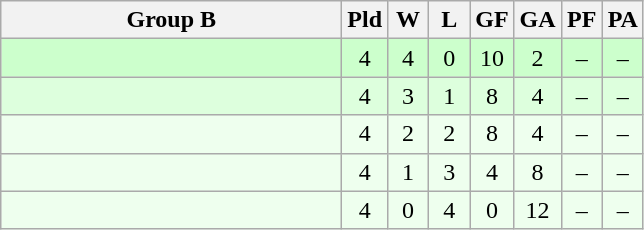<table class=wikitable style="text-align:center">
<tr>
<th width=220>Group B</th>
<th width=20>Pld</th>
<th width=20>W</th>
<th width=20>L</th>
<th width=20>GF</th>
<th width=20>GA</th>
<th width=20>PF</th>
<th width=20>PA</th>
</tr>
<tr bgcolor=ccffcc>
<td align=left></td>
<td>4</td>
<td>4</td>
<td>0</td>
<td>10</td>
<td>2</td>
<td>–</td>
<td>–</td>
</tr>
<tr bgcolor=ddffdd>
<td align=left></td>
<td>4</td>
<td>3</td>
<td>1</td>
<td>8</td>
<td>4</td>
<td>–</td>
<td>–</td>
</tr>
<tr bgcolor=eeffee>
<td align=left></td>
<td>4</td>
<td>2</td>
<td>2</td>
<td>8</td>
<td>4</td>
<td>–</td>
<td>–</td>
</tr>
<tr bgcolor=eeffee>
<td align=left></td>
<td>4</td>
<td>1</td>
<td>3</td>
<td>4</td>
<td>8</td>
<td>–</td>
<td>–</td>
</tr>
<tr bgcolor=eeffee>
<td align=left></td>
<td>4</td>
<td>0</td>
<td>4</td>
<td>0</td>
<td>12</td>
<td>–</td>
<td>–</td>
</tr>
</table>
